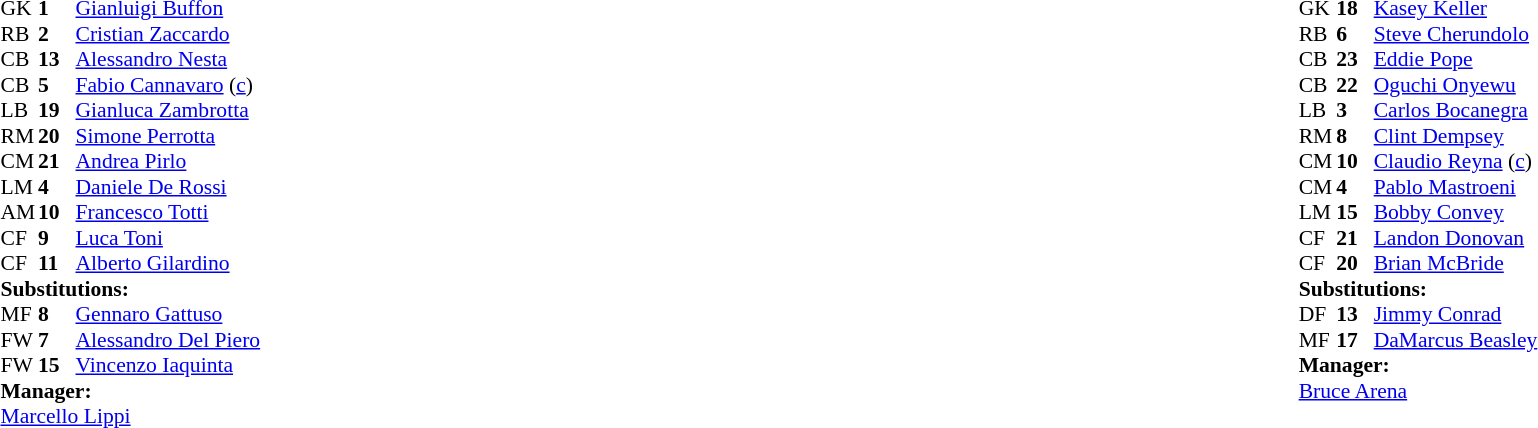<table width="100%">
<tr>
<td valign="top" width="40%"><br><table style="font-size: 90%" cellspacing="0" cellpadding="0">
<tr>
<th width="25"></th>
<th width="25"></th>
</tr>
<tr>
<td>GK</td>
<td><strong>1</strong></td>
<td><a href='#'>Gianluigi Buffon</a></td>
</tr>
<tr>
<td>RB</td>
<td><strong>2</strong></td>
<td><a href='#'>Cristian Zaccardo</a></td>
<td></td>
<td></td>
</tr>
<tr>
<td>CB</td>
<td><strong>13</strong></td>
<td><a href='#'>Alessandro Nesta</a></td>
</tr>
<tr>
<td>CB</td>
<td><strong>5</strong></td>
<td><a href='#'>Fabio Cannavaro</a> (<a href='#'>c</a>)</td>
</tr>
<tr>
<td>LB</td>
<td><strong>19</strong></td>
<td><a href='#'>Gianluca Zambrotta</a></td>
<td></td>
</tr>
<tr>
<td>RM</td>
<td><strong>20</strong></td>
<td><a href='#'>Simone Perrotta</a></td>
</tr>
<tr>
<td>CM</td>
<td><strong>21</strong></td>
<td><a href='#'>Andrea Pirlo</a></td>
</tr>
<tr>
<td>LM</td>
<td><strong>4</strong></td>
<td><a href='#'>Daniele De Rossi</a></td>
<td></td>
</tr>
<tr>
<td>AM</td>
<td><strong>10</strong></td>
<td><a href='#'>Francesco Totti</a></td>
<td></td>
<td></td>
</tr>
<tr>
<td>CF</td>
<td><strong>9</strong></td>
<td><a href='#'>Luca Toni</a></td>
<td></td>
<td></td>
</tr>
<tr>
<td>CF</td>
<td><strong>11</strong></td>
<td><a href='#'>Alberto Gilardino</a></td>
</tr>
<tr>
<td colspan=3><strong>Substitutions:</strong></td>
</tr>
<tr>
<td>MF</td>
<td><strong>8</strong></td>
<td><a href='#'>Gennaro Gattuso</a></td>
<td></td>
<td></td>
</tr>
<tr>
<td>FW</td>
<td><strong>7</strong></td>
<td><a href='#'>Alessandro Del Piero</a></td>
<td></td>
<td></td>
</tr>
<tr>
<td>FW</td>
<td><strong>15</strong></td>
<td><a href='#'>Vincenzo Iaquinta</a></td>
<td></td>
<td></td>
</tr>
<tr>
<td colspan=3><strong>Manager:</strong></td>
</tr>
<tr>
<td colspan="4"><a href='#'>Marcello Lippi</a></td>
</tr>
</table>
</td>
<td valign="top"></td>
<td valign="top" width="50%"><br><table style="font-size: 90%" cellspacing="0" cellpadding="0" align=center>
<tr>
<th width="25"></th>
<th width="25"></th>
</tr>
<tr>
<td>GK</td>
<td><strong>18</strong></td>
<td><a href='#'>Kasey Keller</a></td>
</tr>
<tr>
<td>RB</td>
<td><strong>6</strong></td>
<td><a href='#'>Steve Cherundolo</a></td>
</tr>
<tr>
<td>CB</td>
<td><strong>23</strong></td>
<td><a href='#'>Eddie Pope</a></td>
<td></td>
</tr>
<tr>
<td>CB</td>
<td><strong>22</strong></td>
<td><a href='#'>Oguchi Onyewu</a></td>
</tr>
<tr>
<td>LB</td>
<td><strong>3</strong></td>
<td><a href='#'>Carlos Bocanegra</a></td>
</tr>
<tr>
<td>RM</td>
<td><strong>8</strong></td>
<td><a href='#'>Clint Dempsey</a></td>
<td></td>
<td></td>
</tr>
<tr>
<td>CM</td>
<td><strong>10</strong></td>
<td><a href='#'>Claudio Reyna</a> (<a href='#'>c</a>)</td>
</tr>
<tr>
<td>CM</td>
<td><strong>4</strong></td>
<td><a href='#'>Pablo Mastroeni</a></td>
<td></td>
</tr>
<tr>
<td>LM</td>
<td><strong>15</strong></td>
<td><a href='#'>Bobby Convey</a></td>
<td></td>
<td></td>
</tr>
<tr>
<td>CF</td>
<td><strong>21</strong></td>
<td><a href='#'>Landon Donovan</a></td>
</tr>
<tr>
<td>CF</td>
<td><strong>20</strong></td>
<td><a href='#'>Brian McBride</a></td>
</tr>
<tr>
<td colspan=3><strong>Substitutions:</strong></td>
</tr>
<tr>
<td>DF</td>
<td><strong>13</strong></td>
<td><a href='#'>Jimmy Conrad</a></td>
<td></td>
<td></td>
</tr>
<tr>
<td>MF</td>
<td><strong>17</strong></td>
<td><a href='#'>DaMarcus Beasley</a></td>
<td></td>
<td></td>
</tr>
<tr>
<td colspan=3><strong>Manager:</strong></td>
</tr>
<tr>
<td colspan="4"><a href='#'>Bruce Arena</a></td>
</tr>
</table>
</td>
</tr>
</table>
